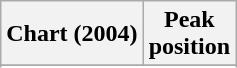<table class="wikitable">
<tr>
<th>Chart (2004)</th>
<th>Peak<br>position</th>
</tr>
<tr>
</tr>
<tr>
</tr>
</table>
